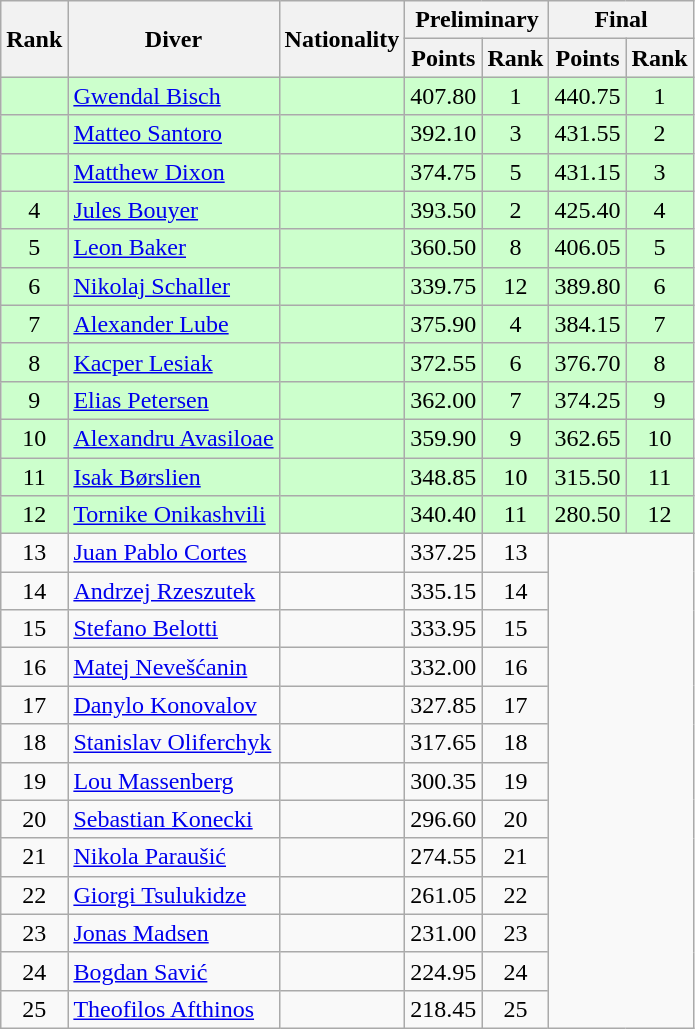<table class="wikitable sortable" style="text-align:center">
<tr>
<th rowspan=2>Rank</th>
<th rowspan=2>Diver</th>
<th rowspan=2>Nationality</th>
<th colspan=2>Preliminary</th>
<th colspan=2>Final</th>
</tr>
<tr>
<th>Points</th>
<th>Rank</th>
<th>Points</th>
<th>Rank</th>
</tr>
<tr bgcolor=ccffcc>
<td></td>
<td align=left><a href='#'>Gwendal Bisch</a></td>
<td align=left></td>
<td>407.80</td>
<td>1</td>
<td>440.75</td>
<td>1</td>
</tr>
<tr bgcolor=ccffcc>
<td></td>
<td align=left><a href='#'>Matteo Santoro</a></td>
<td align=left></td>
<td>392.10</td>
<td>3</td>
<td>431.55</td>
<td>2</td>
</tr>
<tr bgcolor=ccffcc>
<td></td>
<td align=left><a href='#'>Matthew Dixon</a></td>
<td align=left></td>
<td>374.75</td>
<td>5</td>
<td>431.15</td>
<td>3</td>
</tr>
<tr bgcolor=ccffcc>
<td>4</td>
<td align=left><a href='#'>Jules Bouyer</a></td>
<td align=left></td>
<td>393.50</td>
<td>2</td>
<td>425.40</td>
<td>4</td>
</tr>
<tr bgcolor=ccffcc>
<td>5</td>
<td align=left><a href='#'>Leon Baker</a></td>
<td align=left></td>
<td>360.50</td>
<td>8</td>
<td>406.05</td>
<td>5</td>
</tr>
<tr bgcolor=ccffcc>
<td>6</td>
<td align=left><a href='#'>Nikolaj Schaller</a></td>
<td align=left></td>
<td>339.75</td>
<td>12</td>
<td>389.80</td>
<td>6</td>
</tr>
<tr bgcolor=ccffcc>
<td>7</td>
<td align=left><a href='#'>Alexander Lube</a></td>
<td align=left></td>
<td>375.90</td>
<td>4</td>
<td>384.15</td>
<td>7</td>
</tr>
<tr bgcolor=ccffcc>
<td>8</td>
<td align=left><a href='#'>Kacper Lesiak</a></td>
<td align=left></td>
<td>372.55</td>
<td>6</td>
<td>376.70</td>
<td>8</td>
</tr>
<tr bgcolor=ccffcc>
<td>9</td>
<td align=left><a href='#'>Elias Petersen</a></td>
<td align=left></td>
<td>362.00</td>
<td>7</td>
<td>374.25</td>
<td>9</td>
</tr>
<tr bgcolor=ccffcc>
<td>10</td>
<td align=left><a href='#'>Alexandru Avasiloae</a></td>
<td align=left></td>
<td>359.90</td>
<td>9</td>
<td>362.65</td>
<td>10</td>
</tr>
<tr bgcolor=ccffcc>
<td>11</td>
<td align=left><a href='#'>Isak Børslien</a></td>
<td align=left></td>
<td>348.85</td>
<td>10</td>
<td>315.50</td>
<td>11</td>
</tr>
<tr bgcolor=ccffcc>
<td>12</td>
<td align=left><a href='#'>Tornike Onikashvili</a></td>
<td align=left></td>
<td>340.40</td>
<td>11</td>
<td>280.50</td>
<td>12</td>
</tr>
<tr>
<td>13</td>
<td align=left><a href='#'>Juan Pablo Cortes</a></td>
<td align=left></td>
<td>337.25</td>
<td>13</td>
<td colspan=2 rowspan=13></td>
</tr>
<tr>
<td>14</td>
<td align=left><a href='#'>Andrzej Rzeszutek</a></td>
<td align=left></td>
<td>335.15</td>
<td>14</td>
</tr>
<tr>
<td>15</td>
<td align=left><a href='#'>Stefano Belotti</a></td>
<td align=left></td>
<td>333.95</td>
<td>15</td>
</tr>
<tr>
<td>16</td>
<td align=left><a href='#'>Matej Nevešćanin</a></td>
<td align=left></td>
<td>332.00</td>
<td>16</td>
</tr>
<tr>
<td>17</td>
<td align=left><a href='#'>Danylo Konovalov</a></td>
<td align=left></td>
<td>327.85</td>
<td>17</td>
</tr>
<tr>
<td>18</td>
<td align=left><a href='#'>Stanislav Oliferchyk</a></td>
<td align=left></td>
<td>317.65</td>
<td>18</td>
</tr>
<tr>
<td>19</td>
<td align=left><a href='#'>Lou Massenberg</a></td>
<td align=left></td>
<td>300.35</td>
<td>19</td>
</tr>
<tr>
<td>20</td>
<td align=left><a href='#'>Sebastian Konecki</a></td>
<td align=left></td>
<td>296.60</td>
<td>20</td>
</tr>
<tr>
<td>21</td>
<td align=left><a href='#'>Nikola Paraušić</a></td>
<td align=left></td>
<td>274.55</td>
<td>21</td>
</tr>
<tr>
<td>22</td>
<td align=left><a href='#'>Giorgi Tsulukidze</a></td>
<td align=left></td>
<td>261.05</td>
<td>22</td>
</tr>
<tr>
<td>23</td>
<td align=left><a href='#'>Jonas Madsen</a></td>
<td align=left></td>
<td>231.00</td>
<td>23</td>
</tr>
<tr>
<td>24</td>
<td align=left><a href='#'>Bogdan Savić</a></td>
<td align=left></td>
<td>224.95</td>
<td>24</td>
</tr>
<tr>
<td>25</td>
<td align=left><a href='#'>Theofilos Afthinos</a></td>
<td align=left></td>
<td>218.45</td>
<td>25</td>
</tr>
</table>
